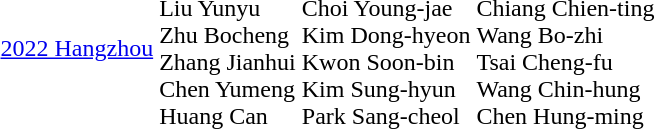<table>
<tr>
<td><a href='#'>2022 Hangzhou</a></td>
<td><br>Liu Yunyu<br>Zhu Bocheng<br>Zhang Jianhui<br>Chen Yumeng<br>Huang Can</td>
<td><br>Choi Young-jae<br>Kim Dong-hyeon<br>Kwon Soon-bin<br>Kim Sung-hyun<br>Park Sang-cheol</td>
<td><br>Chiang Chien-ting<br>Wang Bo-zhi<br>Tsai Cheng-fu<br>Wang Chin-hung<br>Chen Hung-ming</td>
</tr>
</table>
